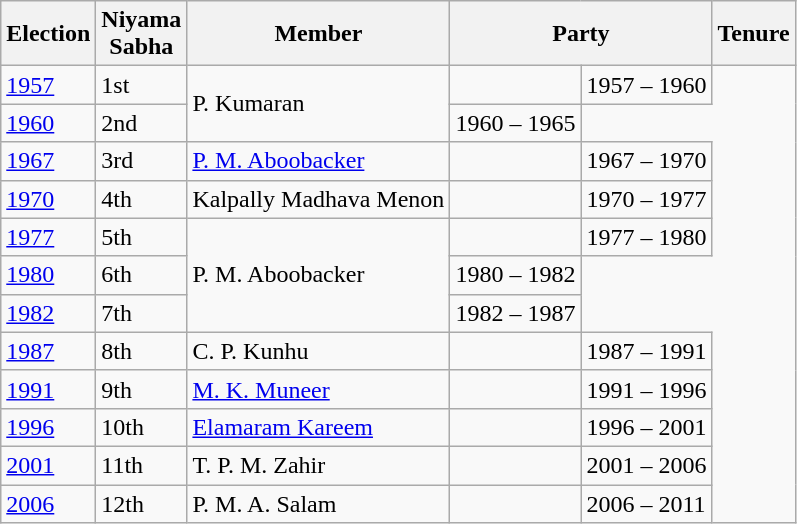<table class="wikitable sortable">
<tr>
<th>Election</th>
<th>Niyama<br>Sabha</th>
<th>Member</th>
<th colspan="2">Party</th>
<th>Tenure</th>
</tr>
<tr>
<td><a href='#'>1957</a></td>
<td>1st</td>
<td rowspan="2">P. Kumaran</td>
<td></td>
<td>1957 – 1960</td>
</tr>
<tr>
<td><a href='#'>1960</a></td>
<td>2nd</td>
<td>1960 – 1965</td>
</tr>
<tr>
<td><a href='#'>1967</a></td>
<td>3rd</td>
<td><a href='#'>P. M. Aboobacker</a></td>
<td></td>
<td>1967 – 1970</td>
</tr>
<tr>
<td><a href='#'>1970</a></td>
<td>4th</td>
<td>Kalpally Madhava Menon</td>
<td></td>
<td>1970 – 1977</td>
</tr>
<tr>
<td><a href='#'>1977</a></td>
<td>5th</td>
<td rowspan="3">P. M. Aboobacker</td>
<td></td>
<td>1977 – 1980</td>
</tr>
<tr>
<td><a href='#'>1980</a></td>
<td>6th</td>
<td>1980 – 1982</td>
</tr>
<tr>
<td><a href='#'>1982</a></td>
<td>7th</td>
<td>1982 – 1987</td>
</tr>
<tr>
<td><a href='#'>1987</a></td>
<td>8th</td>
<td>C. P. Kunhu</td>
<td></td>
<td>1987 – 1991</td>
</tr>
<tr>
<td><a href='#'>1991</a></td>
<td>9th</td>
<td><a href='#'>M. K. Muneer</a></td>
<td></td>
<td>1991 – 1996</td>
</tr>
<tr>
<td><a href='#'>1996</a></td>
<td>10th</td>
<td><a href='#'>Elamaram Kareem</a></td>
<td></td>
<td>1996 – 2001</td>
</tr>
<tr>
<td><a href='#'>2001</a></td>
<td>11th</td>
<td>T. P. M. Zahir</td>
<td></td>
<td>2001 – 2006</td>
</tr>
<tr>
<td><a href='#'>2006</a></td>
<td>12th</td>
<td>P. M. A. Salam</td>
<td></td>
<td>2006 – 2011</td>
</tr>
</table>
